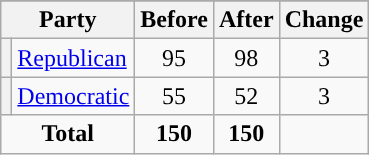<table class="wikitable" style="text-align:center;">
<tr>
</tr>
<tr>
<th colspan=2>Party</th>
<th>Before</th>
<th>After</th>
<th>Change</th>
</tr>
<tr>
<th style="background-color:"></th>
<td style="text-align:left;"><a href='#'>Republican</a></td>
<td>95</td>
<td>98</td>
<td> 3</td>
</tr>
<tr>
<th style="background-color:"></th>
<td style="text-align:left;"><a href='#'>Democratic</a></td>
<td>55</td>
<td>52</td>
<td> 3</td>
</tr>
<tr>
<td colspan=2><strong>Total</strong></td>
<td><strong>150</strong></td>
<td><strong>150</strong></td>
<td></td>
</tr>
</table>
